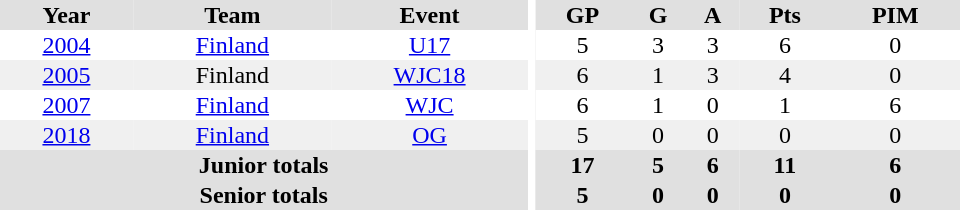<table border="0" cellpadding="1" cellspacing="0" ID="Table3" style="text-align:center; width:40em">
<tr ALIGN="center" bgcolor="#e0e0e0">
<th>Year</th>
<th>Team</th>
<th>Event</th>
<th rowspan="99" bgcolor="#ffffff"></th>
<th>GP</th>
<th>G</th>
<th>A</th>
<th>Pts</th>
<th>PIM</th>
</tr>
<tr>
<td><a href='#'>2004</a></td>
<td><a href='#'>Finland</a></td>
<td><a href='#'>U17</a></td>
<td>5</td>
<td>3</td>
<td>3</td>
<td>6</td>
<td>0</td>
</tr>
<tr bgcolor="#f0f0f0">
<td><a href='#'>2005</a></td>
<td>Finland</td>
<td><a href='#'>WJC18</a></td>
<td>6</td>
<td>1</td>
<td>3</td>
<td>4</td>
<td>0</td>
</tr>
<tr>
<td><a href='#'>2007</a></td>
<td><a href='#'>Finland</a></td>
<td><a href='#'>WJC</a></td>
<td>6</td>
<td>1</td>
<td>0</td>
<td>1</td>
<td>6</td>
</tr>
<tr bgcolor="#f0f0f0">
<td><a href='#'>2018</a></td>
<td><a href='#'>Finland</a></td>
<td><a href='#'>OG</a></td>
<td>5</td>
<td>0</td>
<td>0</td>
<td>0</td>
<td>0</td>
</tr>
<tr bgcolor="#e0e0e0">
<th colspan="3">Junior totals</th>
<th>17</th>
<th>5</th>
<th>6</th>
<th>11</th>
<th>6</th>
</tr>
<tr bgcolor="#e0e0e0">
<th colspan="3">Senior totals</th>
<th>5</th>
<th>0</th>
<th>0</th>
<th>0</th>
<th>0</th>
</tr>
</table>
